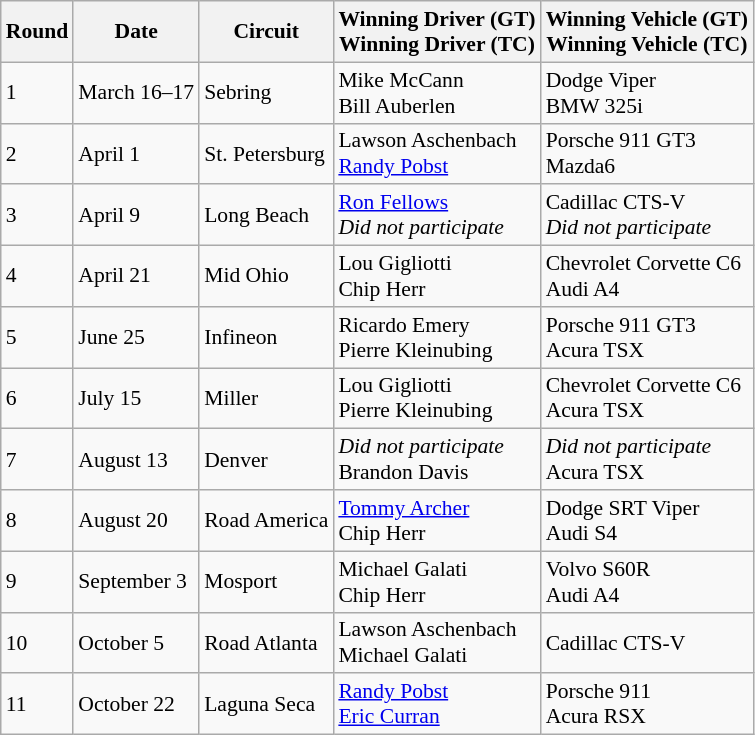<table class="wikitable" style="font-size: 90%;">
<tr>
<th>Round</th>
<th>Date</th>
<th>Circuit</th>
<th>Winning Driver (GT)<br>Winning Driver (TC)</th>
<th>Winning Vehicle (GT)<br>Winning Vehicle (TC)</th>
</tr>
<tr>
<td>1</td>
<td>March 16–17</td>
<td>Sebring</td>
<td>Mike McCann<br>Bill Auberlen</td>
<td>Dodge Viper<br>BMW 325i</td>
</tr>
<tr>
<td>2</td>
<td>April 1</td>
<td>St. Petersburg</td>
<td>Lawson Aschenbach<br><a href='#'>Randy Pobst</a></td>
<td>Porsche 911 GT3<br>Mazda6</td>
</tr>
<tr>
<td>3</td>
<td>April 9</td>
<td>Long Beach</td>
<td><a href='#'>Ron Fellows</a><br><em>Did not participate</em></td>
<td>Cadillac CTS-V<br><em>Did not participate</em></td>
</tr>
<tr>
<td>4</td>
<td>April 21</td>
<td>Mid Ohio</td>
<td>Lou Gigliotti<br> Chip Herr</td>
<td>Chevrolet Corvette C6<br>Audi A4</td>
</tr>
<tr>
<td>5</td>
<td>June 25</td>
<td>Infineon</td>
<td>Ricardo Emery<br>Pierre Kleinubing</td>
<td>Porsche 911 GT3<br>Acura TSX</td>
</tr>
<tr>
<td>6</td>
<td>July 15</td>
<td>Miller</td>
<td>Lou Gigliotti<br>Pierre Kleinubing</td>
<td>Chevrolet Corvette C6<br>Acura TSX</td>
</tr>
<tr>
<td>7</td>
<td>August 13</td>
<td>Denver</td>
<td><em>Did not participate</em><br>Brandon Davis</td>
<td><em>Did not participate</em><br>Acura TSX</td>
</tr>
<tr>
<td>8</td>
<td>August 20</td>
<td>Road America</td>
<td> <a href='#'>Tommy Archer</a><br>Chip Herr</td>
<td>Dodge SRT Viper<br>Audi S4</td>
</tr>
<tr>
<td>9</td>
<td>September 3</td>
<td>Mosport</td>
<td>Michael Galati<br>Chip Herr</td>
<td>Volvo S60R<br>Audi A4</td>
</tr>
<tr>
<td>10</td>
<td>October 5</td>
<td>Road Atlanta</td>
<td>Lawson Aschenbach<br>Michael Galati</td>
<td>Cadillac CTS-V</td>
</tr>
<tr>
<td>11</td>
<td>October 22</td>
<td>Laguna Seca</td>
<td><a href='#'>Randy Pobst</a><br><a href='#'>Eric Curran</a></td>
<td>Porsche 911<br>Acura RSX</td>
</tr>
</table>
